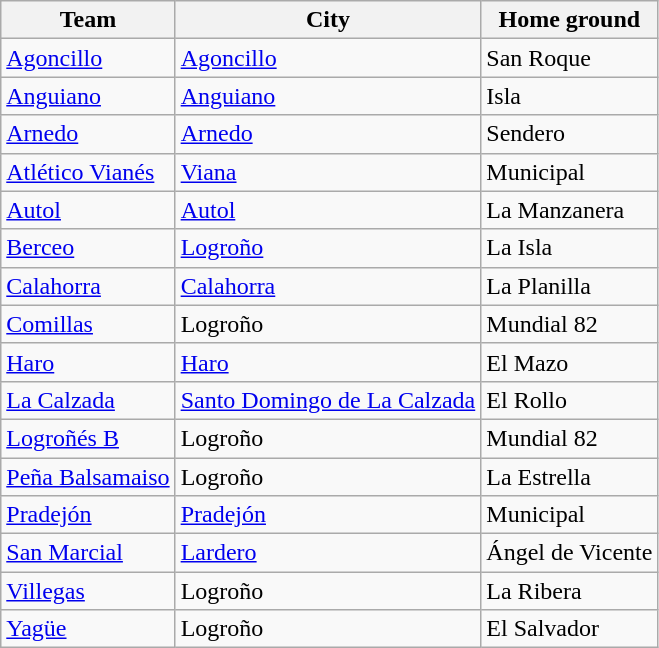<table class="wikitable sortable">
<tr>
<th>Team</th>
<th>City</th>
<th>Home ground</th>
</tr>
<tr>
<td><a href='#'>Agoncillo</a></td>
<td><a href='#'>Agoncillo</a></td>
<td>San Roque</td>
</tr>
<tr>
<td><a href='#'>Anguiano</a></td>
<td><a href='#'>Anguiano</a></td>
<td>Isla</td>
</tr>
<tr>
<td><a href='#'>Arnedo</a></td>
<td><a href='#'>Arnedo</a></td>
<td>Sendero</td>
</tr>
<tr>
<td><a href='#'>Atlético Vianés</a></td>
<td><a href='#'>Viana</a> </td>
<td>Municipal</td>
</tr>
<tr>
<td><a href='#'>Autol</a></td>
<td><a href='#'>Autol</a></td>
<td>La Manzanera</td>
</tr>
<tr>
<td><a href='#'>Berceo</a></td>
<td><a href='#'>Logroño</a></td>
<td>La Isla</td>
</tr>
<tr>
<td><a href='#'>Calahorra</a></td>
<td><a href='#'>Calahorra</a></td>
<td>La Planilla</td>
</tr>
<tr>
<td><a href='#'>Comillas</a></td>
<td>Logroño</td>
<td>Mundial 82</td>
</tr>
<tr>
<td><a href='#'>Haro</a></td>
<td><a href='#'>Haro</a></td>
<td>El Mazo</td>
</tr>
<tr>
<td><a href='#'>La Calzada</a></td>
<td><a href='#'>Santo Domingo de La Calzada</a></td>
<td>El Rollo</td>
</tr>
<tr>
<td><a href='#'>Logroñés B</a></td>
<td>Logroño</td>
<td>Mundial 82<br></td>
</tr>
<tr>
<td><a href='#'>Peña Balsamaiso</a></td>
<td>Logroño</td>
<td>La Estrella</td>
</tr>
<tr>
<td><a href='#'>Pradejón</a></td>
<td><a href='#'>Pradejón</a></td>
<td>Municipal</td>
</tr>
<tr>
<td><a href='#'>San Marcial</a></td>
<td><a href='#'>Lardero</a></td>
<td>Ángel de Vicente<br></td>
</tr>
<tr>
<td><a href='#'>Villegas</a></td>
<td>Logroño</td>
<td>La Ribera</td>
</tr>
<tr>
<td><a href='#'>Yagüe</a></td>
<td>Logroño</td>
<td>El Salvador</td>
</tr>
</table>
